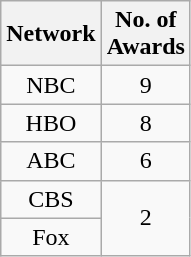<table class="wikitable">
<tr>
<th>Network</th>
<th>No. of<br>Awards</th>
</tr>
<tr style="text-align:center">
<td>NBC</td>
<td>9</td>
</tr>
<tr style="text-align:center">
<td>HBO</td>
<td>8</td>
</tr>
<tr style="text-align:center">
<td>ABC</td>
<td>6</td>
</tr>
<tr style="text-align:center">
<td>CBS</td>
<td rowspan="2">2</td>
</tr>
<tr style="text-align:center">
<td>Fox</td>
</tr>
</table>
